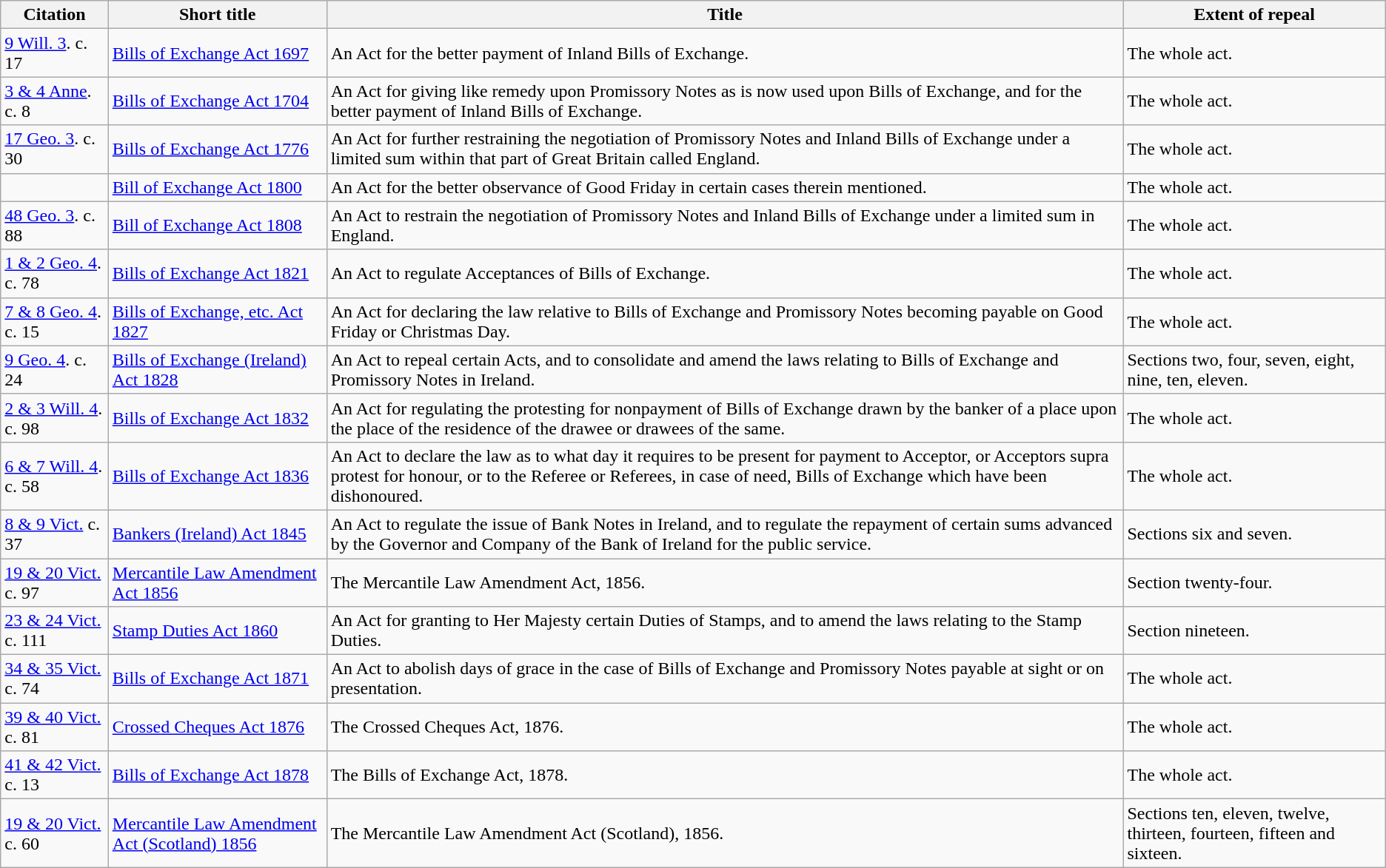<table class="wikitable">
<tr>
<th>Citation</th>
<th>Short title</th>
<th>Title</th>
<th>Extent of repeal</th>
</tr>
<tr>
<td><a href='#'>9 Will. 3</a>. c. 17</td>
<td><a href='#'>Bills of Exchange Act 1697</a></td>
<td>An Act for the better payment of Inland Bills of Exchange.</td>
<td>The whole act.</td>
</tr>
<tr>
<td><a href='#'>3 & 4 Anne</a>. c. 8</td>
<td><a href='#'>Bills of Exchange Act 1704</a></td>
<td>An Act for giving like remedy upon Promissory Notes as is now used upon Bills of Exchange, and for the better payment of Inland Bills of Exchange.</td>
<td>The whole act.</td>
</tr>
<tr>
<td><a href='#'>17 Geo. 3</a>. c. 30</td>
<td><a href='#'>Bills of Exchange Act 1776</a></td>
<td>An Act for further restraining the negotiation of Promissory Notes and Inland Bills of Exchange under a limited sum within that part of Great Britain called England.</td>
<td>The whole act.</td>
</tr>
<tr>
<td></td>
<td><a href='#'>Bill of Exchange Act 1800</a></td>
<td>An Act for the better observance of Good Friday in certain cases therein mentioned.</td>
<td>The whole act.</td>
</tr>
<tr>
<td><a href='#'>48 Geo. 3</a>. c. 88</td>
<td><a href='#'>Bill of Exchange Act 1808</a></td>
<td>An Act to restrain the negotiation of Promissory Notes and Inland Bills of Exchange under a limited sum in England.</td>
<td>The whole act.</td>
</tr>
<tr>
<td><a href='#'>1 & 2 Geo. 4</a>. c. 78</td>
<td><a href='#'>Bills of Exchange Act 1821</a></td>
<td>An Act to regulate Acceptances of Bills of Exchange.</td>
<td>The whole act.</td>
</tr>
<tr>
<td><a href='#'>7 & 8 Geo. 4</a>. c. 15</td>
<td><a href='#'>Bills of Exchange, etc. Act 1827</a></td>
<td>An Act for declaring the law relative to Bills of Exchange and Promissory Notes becoming payable on Good Friday or Christmas Day.</td>
<td>The whole act.</td>
</tr>
<tr>
<td><a href='#'>9 Geo. 4</a>. c. 24</td>
<td><a href='#'>Bills of Exchange (Ireland) Act 1828</a></td>
<td>An Act to repeal certain Acts, and to consolidate and amend the laws relating to Bills of Exchange and Promissory Notes in Ireland.</td>
<td>Sections two, four, seven, eight, nine, ten, eleven.</td>
</tr>
<tr>
<td><a href='#'>2 & 3 Will. 4</a>. c. 98</td>
<td><a href='#'>Bills of Exchange Act 1832</a></td>
<td>An Act for regulating the protesting for nonpayment of Bills of Exchange drawn by the banker of a place upon the place of the residence of the drawee or drawees of the same.</td>
<td>The whole act.</td>
</tr>
<tr>
<td><a href='#'>6 & 7 Will. 4</a>. c. 58</td>
<td><a href='#'>Bills of Exchange Act 1836</a></td>
<td>An Act to declare the law as to what day it requires to be present for payment to Acceptor, or Acceptors supra protest for honour, or to the Referee or Referees, in case of need, Bills of Exchange which have been dishonoured.</td>
<td>The whole act.</td>
</tr>
<tr>
<td><a href='#'>8 & 9 Vict.</a> c. 37</td>
<td><a href='#'>Bankers (Ireland) Act 1845</a></td>
<td>An Act to regulate the issue of Bank Notes in Ireland, and to regulate the repayment of certain sums advanced by the Governor and Company of the Bank of Ireland for the public service.</td>
<td>Sections six and seven.</td>
</tr>
<tr>
<td><a href='#'>19 & 20 Vict.</a> c. 97</td>
<td><a href='#'>Mercantile Law Amendment Act 1856</a></td>
<td>The Mercantile Law Amendment Act, 1856.</td>
<td>Section twenty-four.</td>
</tr>
<tr>
<td><a href='#'>23 & 24 Vict.</a> c. 111</td>
<td><a href='#'>Stamp Duties Act 1860</a></td>
<td>An Act for granting to Her Majesty certain Duties of Stamps, and to amend the laws relating to the Stamp Duties.</td>
<td>Section nineteen.</td>
</tr>
<tr>
<td><a href='#'>34 & 35 Vict.</a> c. 74</td>
<td><a href='#'>Bills of Exchange Act 1871</a></td>
<td>An Act to abolish days of grace in the case of Bills of Exchange and Promissory Notes payable at sight or on presentation.</td>
<td>The whole act.</td>
</tr>
<tr>
<td><a href='#'>39 & 40 Vict.</a> c. 81</td>
<td><a href='#'>Crossed Cheques Act 1876</a></td>
<td>The Crossed Cheques Act, 1876.</td>
<td>The whole act.</td>
</tr>
<tr>
<td><a href='#'>41 & 42 Vict.</a> c. 13</td>
<td><a href='#'>Bills of Exchange Act 1878</a></td>
<td>The Bills of Exchange Act, 1878.</td>
<td>The whole act.</td>
</tr>
<tr>
<td><a href='#'>19 & 20 Vict.</a> c. 60</td>
<td><a href='#'>Mercantile Law Amendment Act (Scotland) 1856</a></td>
<td>The Mercantile Law Amendment Act (Scotland), 1856.</td>
<td>Sections ten, eleven, twelve, thirteen, fourteen, fifteen and sixteen.</td>
</tr>
</table>
